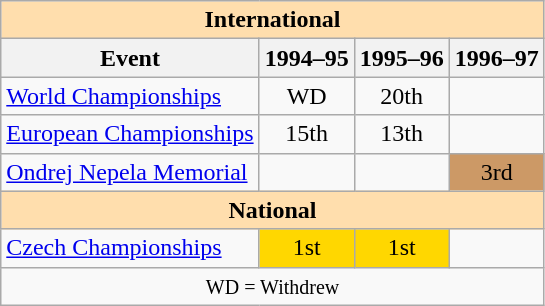<table class="wikitable" style="text-align:center">
<tr>
<th style="background-color: #ffdead; " colspan=4 align=center>International</th>
</tr>
<tr>
<th>Event</th>
<th>1994–95</th>
<th>1995–96</th>
<th>1996–97</th>
</tr>
<tr>
<td align=left><a href='#'>World Championships</a></td>
<td>WD</td>
<td>20th</td>
<td></td>
</tr>
<tr>
<td align=left><a href='#'>European Championships</a></td>
<td>15th</td>
<td>13th</td>
<td></td>
</tr>
<tr>
<td align=left><a href='#'>Ondrej Nepela Memorial</a></td>
<td></td>
<td></td>
<td bgcolor=cc9966>3rd</td>
</tr>
<tr>
<th style="background-color: #ffdead; " colspan=4 align=center>National</th>
</tr>
<tr>
<td align=left><a href='#'>Czech Championships</a></td>
<td bgcolor=gold>1st</td>
<td bgcolor=gold>1st</td>
<td></td>
</tr>
<tr>
<td colspan=4 align=center><small> WD = Withdrew </small></td>
</tr>
</table>
